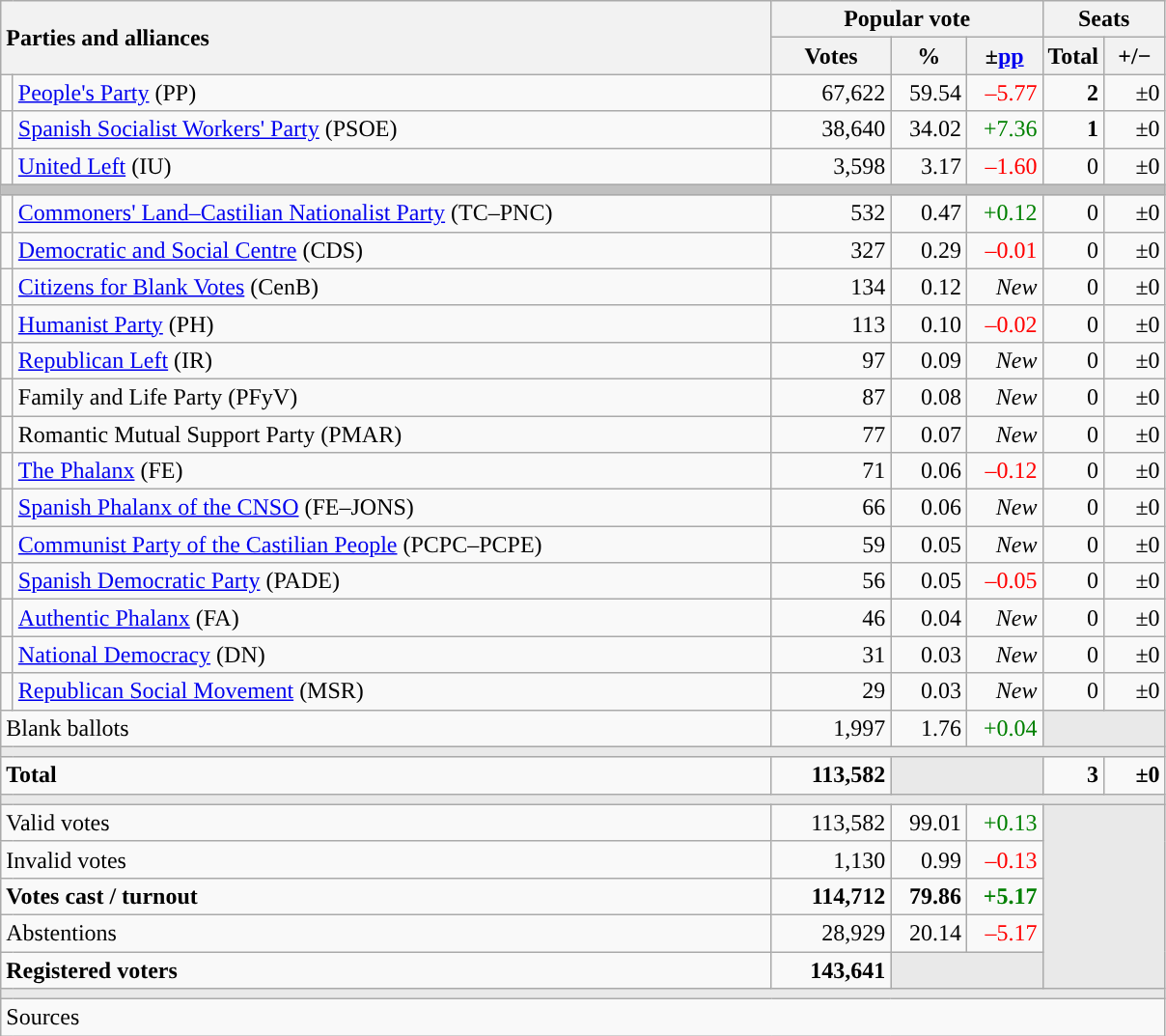<table class="wikitable" style="text-align:right;">
<tr>
<th style="text-align:left;" rowspan="2" colspan="2" width="525">Parties and alliances</th>
<th colspan="3">Popular vote</th>
<th colspan="2">Seats</th>
</tr>
<tr>
<th width="75">Votes</th>
<th width="45">%</th>
<th width="45">±<a href='#'>pp</a></th>
<th width="35">Total</th>
<th width="35">+/−</th>
</tr>
<tr>
<td width="1" style="color:inherit;background:"></td>
<td align="left"><a href='#'>People's Party</a> (PP)</td>
<td>67,622</td>
<td>59.54</td>
<td style="color:red;">–5.77</td>
<td><strong>2</strong></td>
<td>±0</td>
</tr>
<tr>
<td style="color:inherit;background:"></td>
<td align="left"><a href='#'>Spanish Socialist Workers' Party</a> (PSOE)</td>
<td>38,640</td>
<td>34.02</td>
<td style="color:green;">+7.36</td>
<td><strong>1</strong></td>
<td>±0</td>
</tr>
<tr>
<td style="color:inherit;background:"></td>
<td align="left"><a href='#'>United Left</a> (IU)</td>
<td>3,598</td>
<td>3.17</td>
<td style="color:red;">–1.60</td>
<td>0</td>
<td>±0</td>
</tr>
<tr>
<td colspan="7" bgcolor="#C0C0C0"></td>
</tr>
<tr>
<td style="color:inherit;background:"></td>
<td align="left"><a href='#'>Commoners' Land–Castilian Nationalist Party</a> (TC–PNC)</td>
<td>532</td>
<td>0.47</td>
<td style="color:green;">+0.12</td>
<td>0</td>
<td>±0</td>
</tr>
<tr>
<td style="color:inherit;background:"></td>
<td align="left"><a href='#'>Democratic and Social Centre</a> (CDS)</td>
<td>327</td>
<td>0.29</td>
<td style="color:red;">–0.01</td>
<td>0</td>
<td>±0</td>
</tr>
<tr>
<td style="color:inherit;background:"></td>
<td align="left"><a href='#'>Citizens for Blank Votes</a> (CenB)</td>
<td>134</td>
<td>0.12</td>
<td><em>New</em></td>
<td>0</td>
<td>±0</td>
</tr>
<tr>
<td style="color:inherit;background:"></td>
<td align="left"><a href='#'>Humanist Party</a> (PH)</td>
<td>113</td>
<td>0.10</td>
<td style="color:red;">–0.02</td>
<td>0</td>
<td>±0</td>
</tr>
<tr>
<td style="color:inherit;background:"></td>
<td align="left"><a href='#'>Republican Left</a> (IR)</td>
<td>97</td>
<td>0.09</td>
<td><em>New</em></td>
<td>0</td>
<td>±0</td>
</tr>
<tr>
<td style="color:inherit;background:"></td>
<td align="left">Family and Life Party (PFyV)</td>
<td>87</td>
<td>0.08</td>
<td><em>New</em></td>
<td>0</td>
<td>±0</td>
</tr>
<tr>
<td style="color:inherit;background:"></td>
<td align="left">Romantic Mutual Support Party (PMAR)</td>
<td>77</td>
<td>0.07</td>
<td><em>New</em></td>
<td>0</td>
<td>±0</td>
</tr>
<tr>
<td style="color:inherit;background:"></td>
<td align="left"><a href='#'>The Phalanx</a> (FE)</td>
<td>71</td>
<td>0.06</td>
<td style="color:red;">–0.12</td>
<td>0</td>
<td>±0</td>
</tr>
<tr>
<td style="color:inherit;background:"></td>
<td align="left"><a href='#'>Spanish Phalanx of the CNSO</a> (FE–JONS)</td>
<td>66</td>
<td>0.06</td>
<td><em>New</em></td>
<td>0</td>
<td>±0</td>
</tr>
<tr>
<td style="color:inherit;background:"></td>
<td align="left"><a href='#'>Communist Party of the Castilian People</a> (PCPC–PCPE)</td>
<td>59</td>
<td>0.05</td>
<td><em>New</em></td>
<td>0</td>
<td>±0</td>
</tr>
<tr>
<td style="color:inherit;background:"></td>
<td align="left"><a href='#'>Spanish Democratic Party</a> (PADE)</td>
<td>56</td>
<td>0.05</td>
<td style="color:red;">–0.05</td>
<td>0</td>
<td>±0</td>
</tr>
<tr>
<td style="color:inherit;background:"></td>
<td align="left"><a href='#'>Authentic Phalanx</a> (FA)</td>
<td>46</td>
<td>0.04</td>
<td><em>New</em></td>
<td>0</td>
<td>±0</td>
</tr>
<tr>
<td style="color:inherit;background:"></td>
<td align="left"><a href='#'>National Democracy</a> (DN)</td>
<td>31</td>
<td>0.03</td>
<td><em>New</em></td>
<td>0</td>
<td>±0</td>
</tr>
<tr>
<td style="color:inherit;background:"></td>
<td align="left"><a href='#'>Republican Social Movement</a> (MSR)</td>
<td>29</td>
<td>0.03</td>
<td><em>New</em></td>
<td>0</td>
<td>±0</td>
</tr>
<tr>
<td align="left" colspan="2">Blank ballots</td>
<td>1,997</td>
<td>1.76</td>
<td style="color:green;">+0.04</td>
<td bgcolor="#E9E9E9" colspan="2"></td>
</tr>
<tr>
<td colspan="7" bgcolor="#E9E9E9"></td>
</tr>
<tr style="font-weight:bold;">
<td align="left" colspan="2">Total</td>
<td>113,582</td>
<td bgcolor="#E9E9E9" colspan="2"></td>
<td>3</td>
<td>±0</td>
</tr>
<tr>
<td colspan="7" bgcolor="#E9E9E9"></td>
</tr>
<tr>
<td align="left" colspan="2">Valid votes</td>
<td>113,582</td>
<td>99.01</td>
<td style="color:green;">+0.13</td>
<td bgcolor="#E9E9E9" colspan="2" rowspan="5"></td>
</tr>
<tr>
<td align="left" colspan="2">Invalid votes</td>
<td>1,130</td>
<td>0.99</td>
<td style="color:red;">–0.13</td>
</tr>
<tr style="font-weight:bold;">
<td align="left" colspan="2">Votes cast / turnout</td>
<td>114,712</td>
<td>79.86</td>
<td style="color:green;">+5.17</td>
</tr>
<tr>
<td align="left" colspan="2">Abstentions</td>
<td>28,929</td>
<td>20.14</td>
<td style="color:red;">–5.17</td>
</tr>
<tr style="font-weight:bold;">
<td align="left" colspan="2">Registered voters</td>
<td>143,641</td>
<td bgcolor="#E9E9E9" colspan="2"></td>
</tr>
<tr>
<td colspan="7" bgcolor="#E9E9E9"></td>
</tr>
<tr>
<td align="left" colspan="7">Sources</td>
</tr>
</table>
